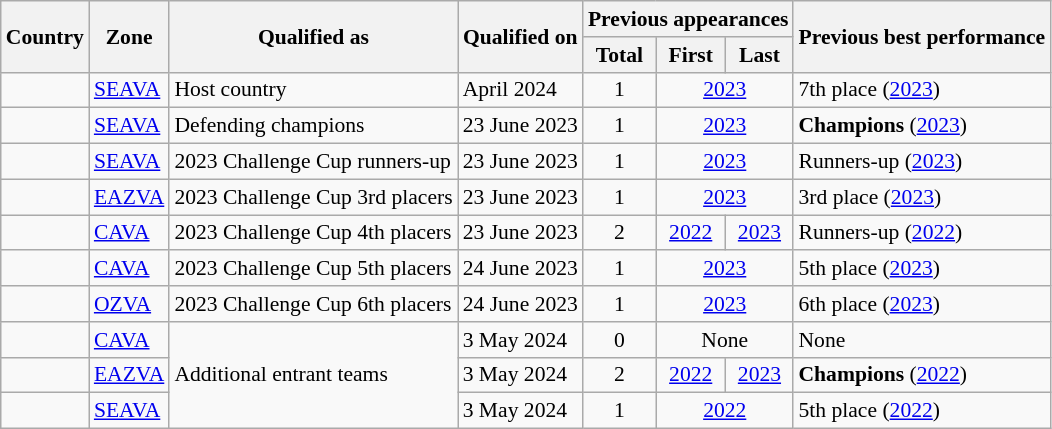<table class="wikitable sortable" style="font-size:90%">
<tr>
<th rowspan=2>Country</th>
<th rowspan=2>Zone</th>
<th rowspan=2>Qualified as</th>
<th rowspan=2>Qualified on</th>
<th colspan=3>Previous appearances</th>
<th rowspan=2>Previous best performance</th>
</tr>
<tr>
<th>Total</th>
<th>First</th>
<th>Last</th>
</tr>
<tr>
<td></td>
<td><a href='#'>SEAVA</a></td>
<td>Host country</td>
<td>April 2024</td>
<td style="text-align:center">1</td>
<td colspan=2 style="text-align:center"><a href='#'>2023</a></td>
<td>7th place (<a href='#'>2023</a>)</td>
</tr>
<tr>
<td></td>
<td><a href='#'>SEAVA</a></td>
<td>Defending champions</td>
<td>23 June 2023</td>
<td style="text-align:center">1</td>
<td colspan=2 style="text-align:center"><a href='#'>2023</a></td>
<td><strong>Champions</strong> (<a href='#'>2023</a>)</td>
</tr>
<tr>
<td></td>
<td><a href='#'>SEAVA</a></td>
<td>2023 Challenge Cup runners-up</td>
<td>23 June 2023</td>
<td style="text-align:center">1</td>
<td colspan=2 style="text-align:center"><a href='#'>2023</a></td>
<td>Runners-up (<a href='#'>2023</a>)</td>
</tr>
<tr>
<td></td>
<td><a href='#'>EAZVA</a></td>
<td>2023 Challenge Cup 3rd placers</td>
<td>23 June 2023</td>
<td style="text-align:center">1</td>
<td colspan=2 style="text-align:center"><a href='#'>2023</a></td>
<td>3rd place (<a href='#'>2023</a>)</td>
</tr>
<tr>
<td></td>
<td><a href='#'>CAVA</a></td>
<td>2023 Challenge Cup 4th placers</td>
<td>23 June 2023</td>
<td style="text-align:center">2</td>
<td style="text-align:center"><a href='#'>2022</a></td>
<td style="text-align:center"><a href='#'>2023</a></td>
<td>Runners-up (<a href='#'>2022</a>)</td>
</tr>
<tr>
<td></td>
<td><a href='#'>CAVA</a></td>
<td>2023 Challenge Cup 5th placers</td>
<td>24 June 2023</td>
<td style="text-align:center">1</td>
<td colspan=2 style="text-align:center"><a href='#'>2023</a></td>
<td>5th place (<a href='#'>2023</a>)</td>
</tr>
<tr>
<td></td>
<td><a href='#'>OZVA</a></td>
<td>2023 Challenge Cup 6th placers</td>
<td>24 June 2023</td>
<td style="text-align:center">1</td>
<td colspan=2 style="text-align:center"><a href='#'>2023</a></td>
<td>6th place (<a href='#'>2023</a>)</td>
</tr>
<tr>
<td></td>
<td><a href='#'>CAVA</a></td>
<td rowspan=3>Additional entrant teams</td>
<td>3 May 2024</td>
<td style="text-align:center">0</td>
<td colspan=2 style="text-align:center">None</td>
<td>None</td>
</tr>
<tr>
<td></td>
<td><a href='#'>EAZVA</a></td>
<td>3 May 2024</td>
<td style="text-align:center">2</td>
<td style="text-align:center"><a href='#'>2022</a></td>
<td style="text-align:center"><a href='#'>2023</a></td>
<td><strong>Champions</strong> (<a href='#'>2022</a>)</td>
</tr>
<tr>
<td></td>
<td><a href='#'>SEAVA</a></td>
<td>3 May 2024</td>
<td style="text-align:center">1</td>
<td colspan=2 style="text-align:center"><a href='#'>2022</a></td>
<td>5th place (<a href='#'>2022</a>)</td>
</tr>
</table>
